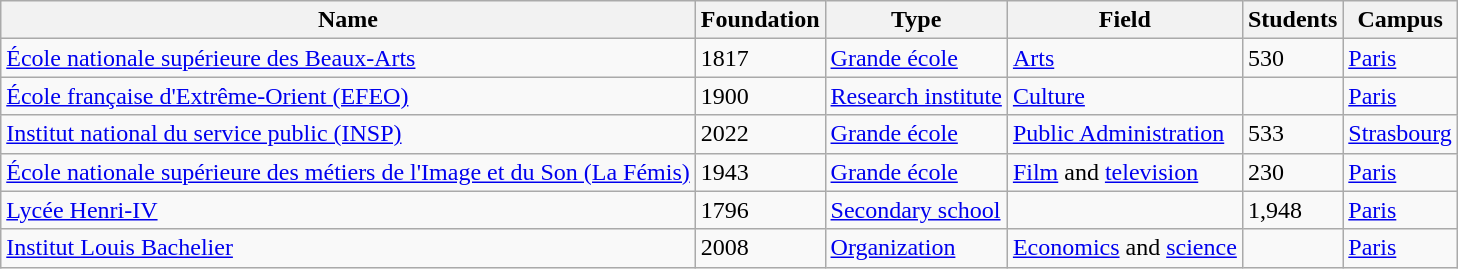<table class="wikitable sortable">
<tr>
<th>Name</th>
<th>Foundation</th>
<th>Type</th>
<th>Field</th>
<th>Students</th>
<th>Campus</th>
</tr>
<tr>
<td><a href='#'>École nationale supérieure des Beaux-Arts</a></td>
<td>1817</td>
<td><a href='#'>Grande école</a></td>
<td><a href='#'>Arts</a></td>
<td>530</td>
<td><a href='#'>Paris</a></td>
</tr>
<tr>
<td><a href='#'>École française d'Extrême-Orient (EFEO)</a></td>
<td>1900</td>
<td><a href='#'>Research institute</a></td>
<td><a href='#'>Culture</a></td>
<td></td>
<td><a href='#'>Paris</a></td>
</tr>
<tr>
<td><a href='#'>Institut national du service public (INSP)</a></td>
<td>2022</td>
<td><a href='#'>Grande école</a></td>
<td><a href='#'>Public Administration</a></td>
<td>533</td>
<td><a href='#'>Strasbourg</a></td>
</tr>
<tr>
<td><a href='#'>École nationale supérieure des métiers de l'Image et du Son (La Fémis)</a></td>
<td>1943</td>
<td><a href='#'>Grande école</a></td>
<td><a href='#'>Film</a> and <a href='#'>television</a></td>
<td>230</td>
<td><a href='#'>Paris</a></td>
</tr>
<tr>
<td><a href='#'>Lycée Henri-IV</a></td>
<td>1796</td>
<td><a href='#'>Secondary school</a></td>
<td></td>
<td>1,948</td>
<td><a href='#'>Paris</a></td>
</tr>
<tr>
<td><a href='#'>Institut Louis Bachelier</a></td>
<td>2008</td>
<td><a href='#'>Organization</a></td>
<td><a href='#'>Economics</a> and <a href='#'>science</a></td>
<td></td>
<td><a href='#'>Paris</a></td>
</tr>
</table>
